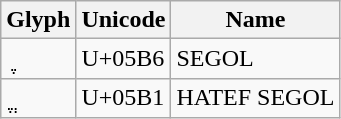<table class="wikitable">
<tr>
<th>Glyph</th>
<th>Unicode</th>
<th>Name</th>
</tr>
<tr>
<td><span>ֶ</span></td>
<td>U+05B6</td>
<td>SEGOL</td>
</tr>
<tr>
<td><span>ֱ</span></td>
<td>U+05B1</td>
<td>HATEF SEGOL</td>
</tr>
</table>
